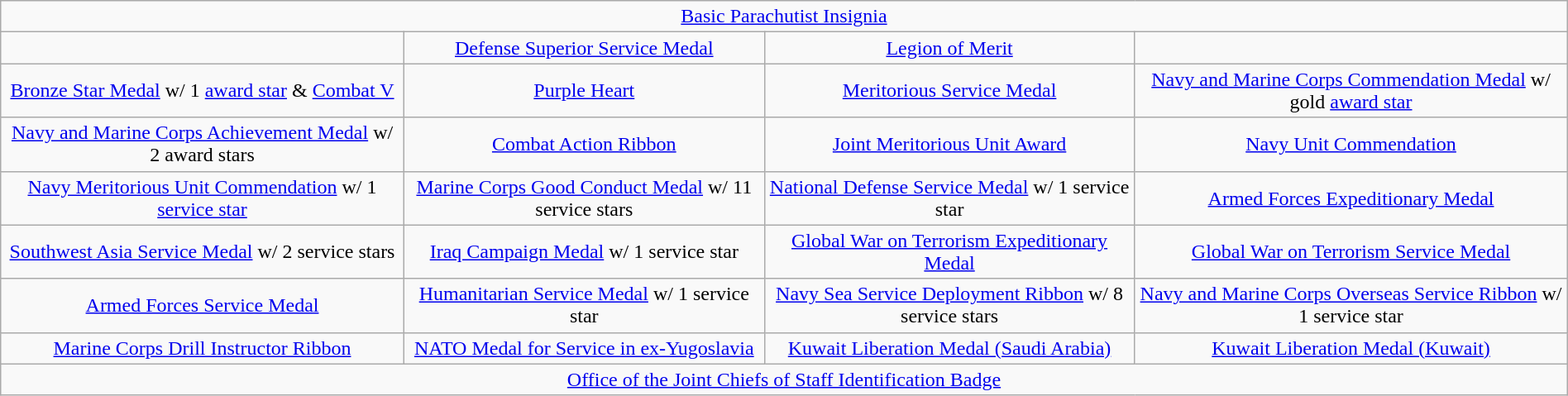<table class="wikitable" style="margin:1em auto; text-align:center;">
<tr>
<td colspan="4"><a href='#'>Basic Parachutist Insignia</a></td>
</tr>
<tr>
<td></td>
<td><a href='#'>Defense Superior Service Medal</a></td>
<td><a href='#'>Legion of Merit</a></td>
<td></td>
</tr>
<tr>
<td><a href='#'>Bronze Star Medal</a> w/ 1 <a href='#'>award star</a> & <a href='#'>Combat V</a></td>
<td><a href='#'>Purple Heart</a></td>
<td><a href='#'>Meritorious Service Medal</a></td>
<td><a href='#'>Navy and Marine Corps Commendation Medal</a> w/ gold <a href='#'>award star</a></td>
</tr>
<tr>
<td><a href='#'>Navy and Marine Corps Achievement Medal</a> w/ 2 award stars</td>
<td><a href='#'>Combat Action Ribbon</a></td>
<td><a href='#'>Joint Meritorious Unit Award</a></td>
<td><a href='#'>Navy Unit Commendation</a></td>
</tr>
<tr>
<td><a href='#'>Navy Meritorious Unit Commendation</a> w/ 1 <a href='#'>service star</a></td>
<td><a href='#'>Marine Corps Good Conduct Medal</a> w/ 11 service stars</td>
<td><a href='#'>National Defense Service Medal</a> w/ 1 service star</td>
<td><a href='#'>Armed Forces Expeditionary Medal</a></td>
</tr>
<tr>
<td><a href='#'>Southwest Asia Service Medal</a> w/ 2 service stars</td>
<td><a href='#'>Iraq Campaign Medal</a> w/ 1 service star</td>
<td><a href='#'>Global War on Terrorism Expeditionary Medal</a></td>
<td><a href='#'>Global War on Terrorism Service Medal</a></td>
</tr>
<tr>
<td><a href='#'>Armed Forces Service Medal</a></td>
<td><a href='#'>Humanitarian Service Medal</a> w/ 1 service star</td>
<td><a href='#'>Navy Sea Service Deployment Ribbon</a> w/ 8 service stars</td>
<td><a href='#'>Navy and Marine Corps Overseas Service Ribbon</a> w/ 1 service star</td>
</tr>
<tr>
<td><a href='#'>Marine Corps Drill Instructor Ribbon</a></td>
<td><a href='#'>NATO Medal for Service in ex-Yugoslavia</a></td>
<td><a href='#'>Kuwait Liberation Medal (Saudi Arabia)</a></td>
<td><a href='#'>Kuwait Liberation Medal (Kuwait)</a></td>
</tr>
<tr>
<td colspan="4"><a href='#'>Office of the Joint Chiefs of Staff Identification Badge</a></td>
</tr>
</table>
